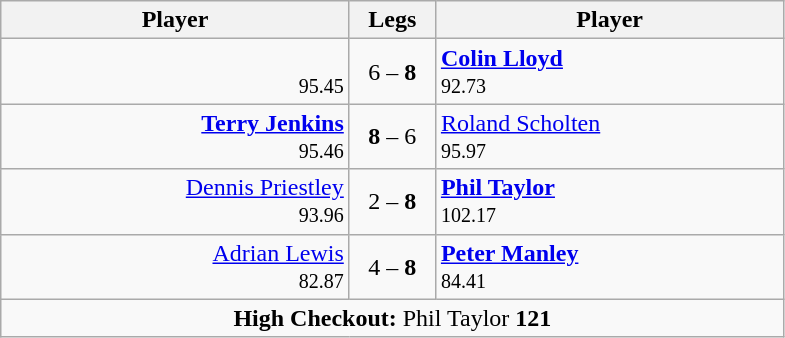<table class=wikitable style="text-align|center">
<tr>
<th width=225>Player</th>
<th width=50>Legs</th>
<th width=225>Player</th>
</tr>
<tr align=left>
<td align=right> <br> <small><span>95.45</span></small></td>
<td align=center>6 – <strong>8</strong></td>
<td> <strong><a href='#'>Colin Lloyd</a></strong> <br> <small><span>92.73</span></small></td>
</tr>
<tr align=left>
<td align=right><strong><a href='#'>Terry Jenkins</a></strong>  <br> <small><span>95.46</span></small></td>
<td align=center><strong>8</strong> – 6</td>
<td> <a href='#'>Roland Scholten</a> <br> <small><span>95.97</span></small></td>
</tr>
<tr align=left>
<td align=right><a href='#'>Dennis Priestley</a>  <br> <small><span>93.96</span></small></td>
<td align=center>2 – <strong>8</strong></td>
<td> <strong><a href='#'>Phil Taylor</a></strong> <br> <small><span>102.17</span></small></td>
</tr>
<tr align=left>
<td align=right><a href='#'>Adrian Lewis</a>  <br> <small><span>82.87</span></small></td>
<td align=center>4 – <strong>8</strong></td>
<td> <strong><a href='#'>Peter Manley</a></strong> <br> <small><span>84.41</span></small></td>
</tr>
<tr align=center>
<td colspan="3"><strong>High Checkout:</strong> Phil Taylor <strong>121</strong></td>
</tr>
</table>
